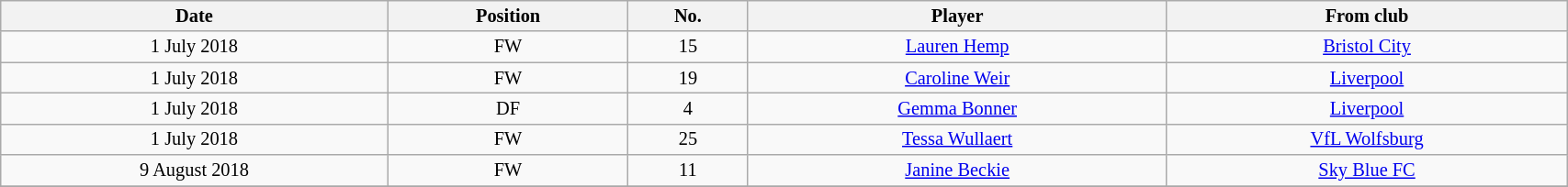<table class="wikitable sortable" style="width:90%; text-align:center; font-size:85%; text-align:centre;">
<tr>
<th><strong>Date</strong></th>
<th><strong>Position</strong></th>
<th><strong>No.</strong></th>
<th><strong>Player</strong></th>
<th><strong>From club</strong></th>
</tr>
<tr>
<td>1 July 2018</td>
<td>FW</td>
<td>15</td>
<td> <a href='#'>Lauren Hemp</a></td>
<td> <a href='#'>Bristol City</a></td>
</tr>
<tr>
<td>1 July 2018</td>
<td>FW</td>
<td>19</td>
<td> <a href='#'>Caroline Weir</a></td>
<td> <a href='#'>Liverpool</a></td>
</tr>
<tr>
<td>1 July 2018</td>
<td>DF</td>
<td>4</td>
<td> <a href='#'>Gemma Bonner</a></td>
<td> <a href='#'>Liverpool</a></td>
</tr>
<tr>
<td>1 July 2018</td>
<td>FW</td>
<td>25</td>
<td> <a href='#'>Tessa Wullaert</a></td>
<td> <a href='#'>VfL Wolfsburg</a></td>
</tr>
<tr>
<td>9 August 2018</td>
<td>FW</td>
<td>11</td>
<td> <a href='#'>Janine Beckie</a></td>
<td> <a href='#'>Sky Blue FC</a></td>
</tr>
<tr>
</tr>
</table>
